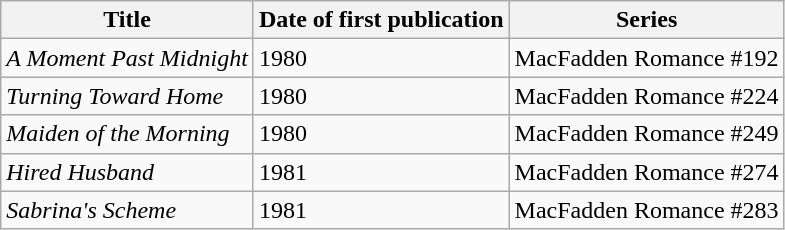<table class="wikitable sortable mw-collapsible">
<tr>
<th>Title</th>
<th>Date of first publication</th>
<th>Series</th>
</tr>
<tr>
<td><em>A Moment Past Midnight</em></td>
<td>1980</td>
<td>MacFadden Romance #192</td>
</tr>
<tr>
<td><em>Turning Toward Home</em></td>
<td>1980</td>
<td>MacFadden Romance #224</td>
</tr>
<tr>
<td><em>Maiden of the Morning</em></td>
<td>1980</td>
<td>MacFadden Romance #249</td>
</tr>
<tr>
<td><em>Hired Husband</em></td>
<td>1981</td>
<td>MacFadden Romance #274</td>
</tr>
<tr>
<td><em>Sabrina's Scheme</em></td>
<td>1981</td>
<td>MacFadden Romance #283</td>
</tr>
</table>
